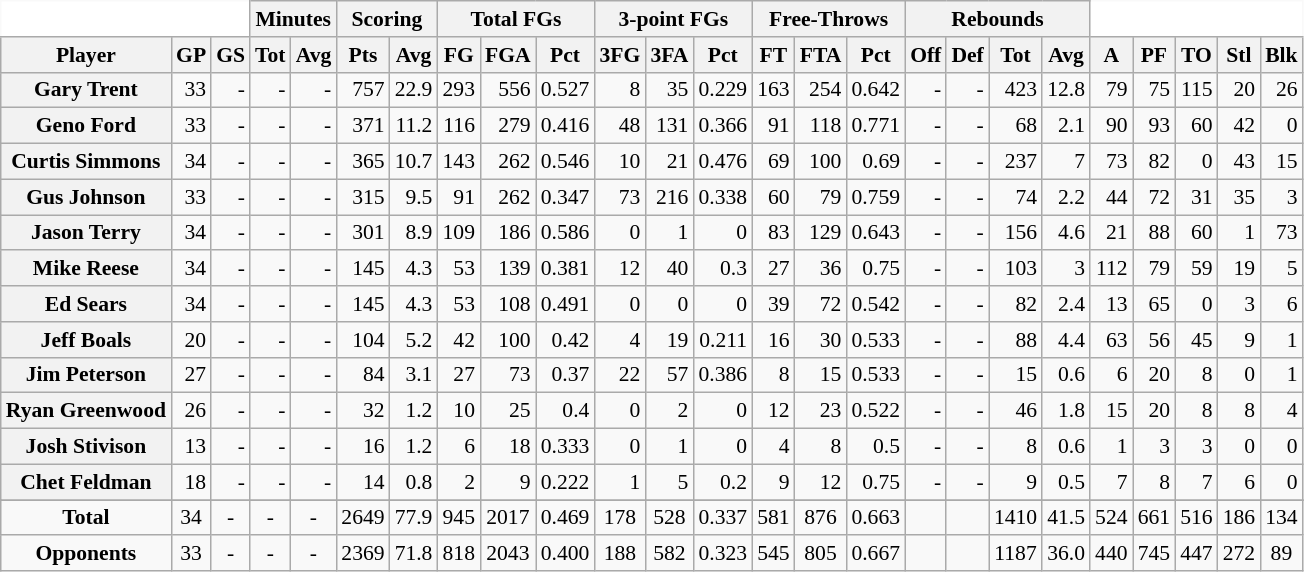<table class="wikitable sortable" border="1" style="font-size:90%;">
<tr>
<th colspan="3" style="border-top-style:hidden; border-left-style:hidden; background: white;"></th>
<th colspan="2" style=>Minutes</th>
<th colspan="2" style=>Scoring</th>
<th colspan="3" style=>Total FGs</th>
<th colspan="3" style=>3-point FGs</th>
<th colspan="3" style=>Free-Throws</th>
<th colspan="4" style=>Rebounds</th>
<th colspan="5" style="border-top-style:hidden; border-right-style:hidden; background: white;"></th>
</tr>
<tr>
<th scope="col" style=>Player</th>
<th scope="col" style=>GP</th>
<th scope="col" style=>GS</th>
<th scope="col" style=>Tot</th>
<th scope="col" style=>Avg</th>
<th scope="col" style=>Pts</th>
<th scope="col" style=>Avg</th>
<th scope="col" style=>FG</th>
<th scope="col" style=>FGA</th>
<th scope="col" style=>Pct</th>
<th scope="col" style=>3FG</th>
<th scope="col" style=>3FA</th>
<th scope="col" style=>Pct</th>
<th scope="col" style=>FT</th>
<th scope="col" style=>FTA</th>
<th scope="col" style=>Pct</th>
<th scope="col" style=>Off</th>
<th scope="col" style=>Def</th>
<th scope="col" style=>Tot</th>
<th scope="col" style=>Avg</th>
<th scope="col" style=>A</th>
<th scope="col" style=>PF</th>
<th scope="col" style=>TO</th>
<th scope="col" style=>Stl</th>
<th scope="col" style=>Blk</th>
</tr>
<tr>
<th>Gary Trent</th>
<td align="right">33</td>
<td align="right">-</td>
<td align="right">-</td>
<td align="right">-</td>
<td align="right">757</td>
<td align="right">22.9</td>
<td align="right">293</td>
<td align="right">556</td>
<td align="right">0.527</td>
<td align="right">8</td>
<td align="right">35</td>
<td align="right">0.229</td>
<td align="right">163</td>
<td align="right">254</td>
<td align="right">0.642</td>
<td align="right">-</td>
<td align="right">-</td>
<td align="right">423</td>
<td align="right">12.8</td>
<td align="right">79</td>
<td align="right">75</td>
<td align="right">115</td>
<td align="right">20</td>
<td align="right">26</td>
</tr>
<tr>
<th>Geno Ford</th>
<td align="right">33</td>
<td align="right">-</td>
<td align="right">-</td>
<td align="right">-</td>
<td align="right">371</td>
<td align="right">11.2</td>
<td align="right">116</td>
<td align="right">279</td>
<td align="right">0.416</td>
<td align="right">48</td>
<td align="right">131</td>
<td align="right">0.366</td>
<td align="right">91</td>
<td align="right">118</td>
<td align="right">0.771</td>
<td align="right">-</td>
<td align="right">-</td>
<td align="right">68</td>
<td align="right">2.1</td>
<td align="right">90</td>
<td align="right">93</td>
<td align="right">60</td>
<td align="right">42</td>
<td align="right">0</td>
</tr>
<tr>
<th>Curtis Simmons</th>
<td align="right">34</td>
<td align="right">-</td>
<td align="right">-</td>
<td align="right">-</td>
<td align="right">365</td>
<td align="right">10.7</td>
<td align="right">143</td>
<td align="right">262</td>
<td align="right">0.546</td>
<td align="right">10</td>
<td align="right">21</td>
<td align="right">0.476</td>
<td align="right">69</td>
<td align="right">100</td>
<td align="right">0.69</td>
<td align="right">-</td>
<td align="right">-</td>
<td align="right">237</td>
<td align="right">7</td>
<td align="right">73</td>
<td align="right">82</td>
<td align="right">0</td>
<td align="right">43</td>
<td align="right">15</td>
</tr>
<tr>
<th>Gus Johnson</th>
<td align="right">33</td>
<td align="right">-</td>
<td align="right">-</td>
<td align="right">-</td>
<td align="right">315</td>
<td align="right">9.5</td>
<td align="right">91</td>
<td align="right">262</td>
<td align="right">0.347</td>
<td align="right">73</td>
<td align="right">216</td>
<td align="right">0.338</td>
<td align="right">60</td>
<td align="right">79</td>
<td align="right">0.759</td>
<td align="right">-</td>
<td align="right">-</td>
<td align="right">74</td>
<td align="right">2.2</td>
<td align="right">44</td>
<td align="right">72</td>
<td align="right">31</td>
<td align="right">35</td>
<td align="right">3</td>
</tr>
<tr>
<th>Jason Terry</th>
<td align="right">34</td>
<td align="right">-</td>
<td align="right">-</td>
<td align="right">-</td>
<td align="right">301</td>
<td align="right">8.9</td>
<td align="right">109</td>
<td align="right">186</td>
<td align="right">0.586</td>
<td align="right">0</td>
<td align="right">1</td>
<td align="right">0</td>
<td align="right">83</td>
<td align="right">129</td>
<td align="right">0.643</td>
<td align="right">-</td>
<td align="right">-</td>
<td align="right">156</td>
<td align="right">4.6</td>
<td align="right">21</td>
<td align="right">88</td>
<td align="right">60</td>
<td align="right">1</td>
<td align="right">73</td>
</tr>
<tr>
<th>Mike Reese</th>
<td align="right">34</td>
<td align="right">-</td>
<td align="right">-</td>
<td align="right">-</td>
<td align="right">145</td>
<td align="right">4.3</td>
<td align="right">53</td>
<td align="right">139</td>
<td align="right">0.381</td>
<td align="right">12</td>
<td align="right">40</td>
<td align="right">0.3</td>
<td align="right">27</td>
<td align="right">36</td>
<td align="right">0.75</td>
<td align="right">-</td>
<td align="right">-</td>
<td align="right">103</td>
<td align="right">3</td>
<td align="right">112</td>
<td align="right">79</td>
<td align="right">59</td>
<td align="right">19</td>
<td align="right">5</td>
</tr>
<tr>
<th>Ed Sears</th>
<td align="right">34</td>
<td align="right">-</td>
<td align="right">-</td>
<td align="right">-</td>
<td align="right">145</td>
<td align="right">4.3</td>
<td align="right">53</td>
<td align="right">108</td>
<td align="right">0.491</td>
<td align="right">0</td>
<td align="right">0</td>
<td align="right">0</td>
<td align="right">39</td>
<td align="right">72</td>
<td align="right">0.542</td>
<td align="right">-</td>
<td align="right">-</td>
<td align="right">82</td>
<td align="right">2.4</td>
<td align="right">13</td>
<td align="right">65</td>
<td align="right">0</td>
<td align="right">3</td>
<td align="right">6</td>
</tr>
<tr>
<th>Jeff Boals</th>
<td align="right">20</td>
<td align="right">-</td>
<td align="right">-</td>
<td align="right">-</td>
<td align="right">104</td>
<td align="right">5.2</td>
<td align="right">42</td>
<td align="right">100</td>
<td align="right">0.42</td>
<td align="right">4</td>
<td align="right">19</td>
<td align="right">0.211</td>
<td align="right">16</td>
<td align="right">30</td>
<td align="right">0.533</td>
<td align="right">-</td>
<td align="right">-</td>
<td align="right">88</td>
<td align="right">4.4</td>
<td align="right">63</td>
<td align="right">56</td>
<td align="right">45</td>
<td align="right">9</td>
<td align="right">1</td>
</tr>
<tr>
<th>Jim Peterson</th>
<td align="right">27</td>
<td align="right">-</td>
<td align="right">-</td>
<td align="right">-</td>
<td align="right">84</td>
<td align="right">3.1</td>
<td align="right">27</td>
<td align="right">73</td>
<td align="right">0.37</td>
<td align="right">22</td>
<td align="right">57</td>
<td align="right">0.386</td>
<td align="right">8</td>
<td align="right">15</td>
<td align="right">0.533</td>
<td align="right">-</td>
<td align="right">-</td>
<td align="right">15</td>
<td align="right">0.6</td>
<td align="right">6</td>
<td align="right">20</td>
<td align="right">8</td>
<td align="right">0</td>
<td align="right">1</td>
</tr>
<tr>
<th>Ryan Greenwood</th>
<td align="right">26</td>
<td align="right">-</td>
<td align="right">-</td>
<td align="right">-</td>
<td align="right">32</td>
<td align="right">1.2</td>
<td align="right">10</td>
<td align="right">25</td>
<td align="right">0.4</td>
<td align="right">0</td>
<td align="right">2</td>
<td align="right">0</td>
<td align="right">12</td>
<td align="right">23</td>
<td align="right">0.522</td>
<td align="right">-</td>
<td align="right">-</td>
<td align="right">46</td>
<td align="right">1.8</td>
<td align="right">15</td>
<td align="right">20</td>
<td align="right">8</td>
<td align="right">8</td>
<td align="right">4</td>
</tr>
<tr>
<th>Josh Stivison</th>
<td align="right">13</td>
<td align="right">-</td>
<td align="right">-</td>
<td align="right">-</td>
<td align="right">16</td>
<td align="right">1.2</td>
<td align="right">6</td>
<td align="right">18</td>
<td align="right">0.333</td>
<td align="right">0</td>
<td align="right">1</td>
<td align="right">0</td>
<td align="right">4</td>
<td align="right">8</td>
<td align="right">0.5</td>
<td align="right">-</td>
<td align="right">-</td>
<td align="right">8</td>
<td align="right">0.6</td>
<td align="right">1</td>
<td align="right">3</td>
<td align="right">3</td>
<td align="right">0</td>
<td align="right">0</td>
</tr>
<tr>
<th>Chet Feldman</th>
<td align="right">18</td>
<td align="right">-</td>
<td align="right">-</td>
<td align="right">-</td>
<td align="right">14</td>
<td align="right">0.8</td>
<td align="right">2</td>
<td align="right">9</td>
<td align="right">0.222</td>
<td align="right">1</td>
<td align="right">5</td>
<td align="right">0.2</td>
<td align="right">9</td>
<td align="right">12</td>
<td align="right">0.75</td>
<td align="right">-</td>
<td align="right">-</td>
<td align="right">9</td>
<td align="right">0.5</td>
<td align="right">7</td>
<td align="right">8</td>
<td align="right">7</td>
<td align="right">6</td>
<td align="right">0</td>
</tr>
<tr>
</tr>
<tr class="sortbottom">
<td align="center" style=><strong>Total</strong></td>
<td align="center" style=>34</td>
<td align="center" style=>-</td>
<td align="center" style=>-</td>
<td align="center" style=>-</td>
<td align="center" style=>2649</td>
<td align="center" style=>77.9</td>
<td align="center" style=>945</td>
<td align="center" style=>2017</td>
<td align="center" style=>0.469</td>
<td align="center" style=>178</td>
<td align="center" style=>528</td>
<td align="center" style=>0.337</td>
<td align="center" style=>581</td>
<td align="center" style=>876</td>
<td align="center" style=>0.663</td>
<td align="center" style=></td>
<td align="center" style=></td>
<td align="center" style=>1410</td>
<td align="center" style=>41.5</td>
<td align="center" style=>524</td>
<td align="center" style=>661</td>
<td align="center" style=>516</td>
<td align="center" style=>186</td>
<td align="center" style=>134</td>
</tr>
<tr class="sortbottom">
<td align="center"><strong>Opponents</strong></td>
<td align="center">33</td>
<td align="center">-</td>
<td align="center">-</td>
<td align="center">-</td>
<td align="center">2369</td>
<td align="center">71.8</td>
<td align="center">818</td>
<td align="center">2043</td>
<td align="center">0.400</td>
<td align="center">188</td>
<td align="center">582</td>
<td align="center">0.323</td>
<td align="center">545</td>
<td align="center">805</td>
<td align="center">0.667</td>
<td align="center"></td>
<td align="center"></td>
<td align="center">1187</td>
<td align="center">36.0</td>
<td align="center">440</td>
<td align="center">745</td>
<td align="center">447</td>
<td align="center">272</td>
<td align="center">89</td>
</tr>
</table>
